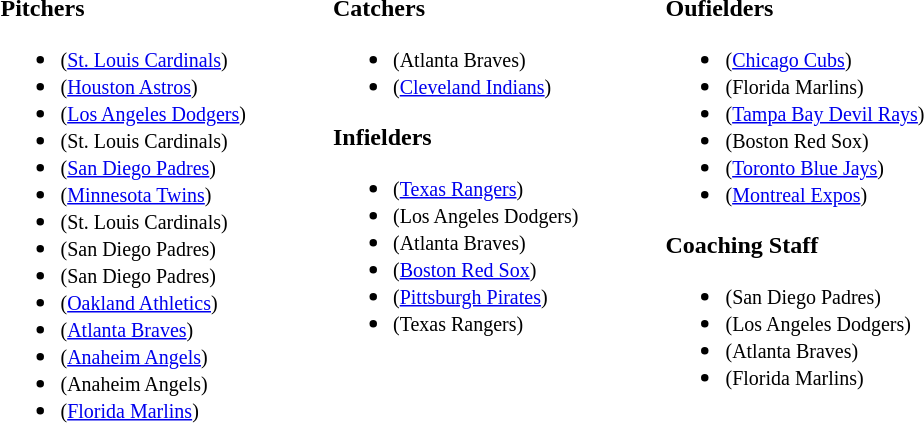<table>
<tr>
<td valign="top"><br><strong>Pitchers</strong><ul><li> <small>(<a href='#'>St. Louis Cardinals</a>)</small></li><li> <small>(<a href='#'>Houston Astros</a>)</small></li><li> <small>(<a href='#'>Los Angeles Dodgers</a>)</small></li><li> <small>(St. Louis Cardinals)</small></li><li> <small>(<a href='#'>San Diego Padres</a>)</small></li><li> <small>(<a href='#'>Minnesota Twins</a>)</small></li><li> <small>(St. Louis Cardinals)</small></li><li> <small>(San Diego Padres)</small></li><li> <small>(San Diego Padres)</small></li><li> <small>(<a href='#'>Oakland Athletics</a>)</small></li><li> <small>(<a href='#'>Atlanta Braves</a>)</small></li><li> <small>(<a href='#'>Anaheim Angels</a>)</small></li><li> <small>(Anaheim Angels)</small></li><li> <small>(<a href='#'>Florida Marlins</a>)</small></li></ul></td>
<td width="50"> </td>
<td valign="top"><br><strong>Catchers</strong><ul><li> <small>(Atlanta Braves)</small></li><li> <small>(<a href='#'>Cleveland Indians</a>)</small></li></ul><strong>Infielders</strong><ul><li> <small>(<a href='#'>Texas Rangers</a>)</small></li><li> <small>(Los Angeles Dodgers)</small></li><li> <small>(Atlanta Braves)</small></li><li> <small>(<a href='#'>Boston Red Sox</a>)</small></li><li> <small>(<a href='#'>Pittsburgh Pirates</a>)</small></li><li> <small>(Texas Rangers)</small></li></ul></td>
<td width="50"> </td>
<td valign="top"><br><strong>Oufielders</strong><ul><li> <small>(<a href='#'>Chicago Cubs</a>)</small></li><li> <small>(Florida Marlins)</small></li><li> <small>(<a href='#'>Tampa Bay Devil Rays</a>)</small></li><li> <small>(Boston Red Sox)</small></li><li> <small>(<a href='#'>Toronto Blue Jays</a>)</small></li><li> <small>(<a href='#'>Montreal Expos</a>)</small></li></ul><strong>Coaching Staff</strong><ul><li> <small>(San Diego Padres)</small></li><li> <small>(Los Angeles Dodgers)</small></li><li> <small>(Atlanta Braves)</small></li><li> <small>(Florida Marlins)</small></li></ul></td>
</tr>
</table>
